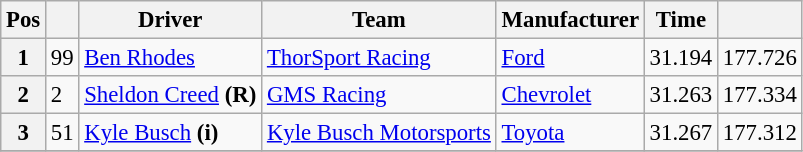<table class="wikitable" style="font-size:95%">
<tr>
<th>Pos</th>
<th></th>
<th>Driver</th>
<th>Team</th>
<th>Manufacturer</th>
<th>Time</th>
<th></th>
</tr>
<tr>
<th>1</th>
<td>99</td>
<td><a href='#'>Ben Rhodes</a></td>
<td><a href='#'>ThorSport Racing</a></td>
<td><a href='#'>Ford</a></td>
<td>31.194</td>
<td>177.726</td>
</tr>
<tr>
<th>2</th>
<td>2</td>
<td><a href='#'>Sheldon Creed</a> <strong>(R)</strong></td>
<td><a href='#'>GMS Racing</a></td>
<td><a href='#'>Chevrolet</a></td>
<td>31.263</td>
<td>177.334</td>
</tr>
<tr>
<th>3</th>
<td>51</td>
<td><a href='#'>Kyle Busch</a> <strong>(i)</strong></td>
<td><a href='#'>Kyle Busch Motorsports</a></td>
<td><a href='#'>Toyota</a></td>
<td>31.267</td>
<td>177.312</td>
</tr>
<tr>
</tr>
</table>
